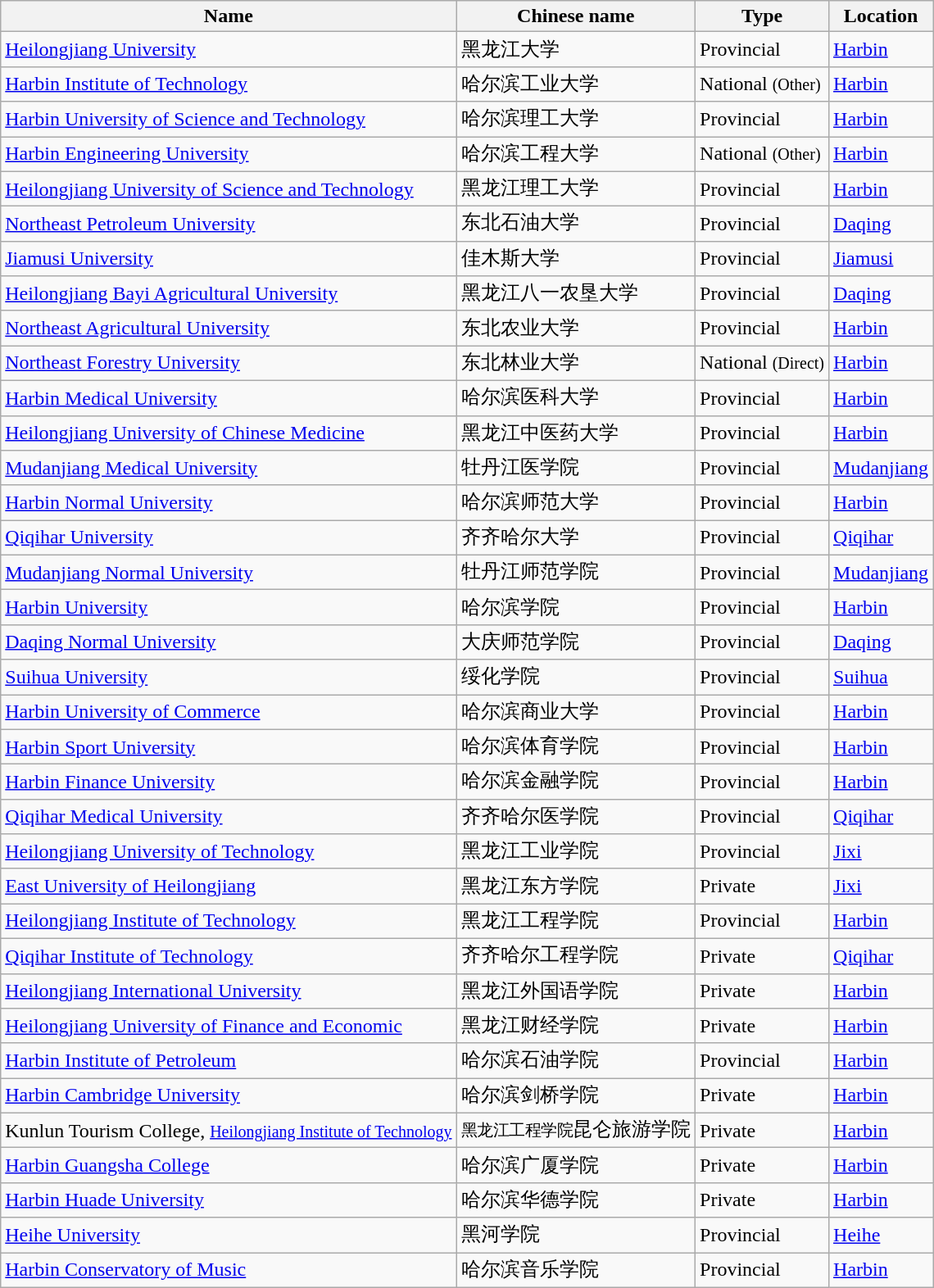<table class="wikitable + sortable">
<tr>
<th>Name</th>
<th>Chinese name</th>
<th>Type</th>
<th>Location</th>
</tr>
<tr>
<td><a href='#'>Heilongjiang University</a></td>
<td>黑龙江大学</td>
<td>Provincial</td>
<td><a href='#'>Harbin</a></td>
</tr>
<tr>
<td><a href='#'>Harbin Institute of Technology</a></td>
<td>哈尔滨工业大学</td>
<td>National <small>(Other)</small></td>
<td><a href='#'>Harbin</a></td>
</tr>
<tr>
<td><a href='#'>Harbin University of Science and Technology</a></td>
<td>哈尔滨理工大学</td>
<td>Provincial</td>
<td><a href='#'>Harbin</a></td>
</tr>
<tr>
<td><a href='#'>Harbin Engineering University</a></td>
<td>哈尔滨工程大学</td>
<td>National <small>(Other)</small></td>
<td><a href='#'>Harbin</a></td>
</tr>
<tr>
<td><a href='#'>Heilongjiang University of Science and Technology</a></td>
<td>黑龙江理工大学</td>
<td>Provincial</td>
<td><a href='#'>Harbin</a></td>
</tr>
<tr>
<td><a href='#'>Northeast Petroleum University</a></td>
<td>东北石油大学</td>
<td>Provincial</td>
<td><a href='#'>Daqing</a></td>
</tr>
<tr>
<td><a href='#'>Jiamusi University</a></td>
<td>佳木斯大学</td>
<td>Provincial</td>
<td><a href='#'>Jiamusi</a></td>
</tr>
<tr>
<td><a href='#'>Heilongjiang Bayi Agricultural University</a></td>
<td>黑龙江八一农垦大学</td>
<td>Provincial</td>
<td><a href='#'>Daqing</a></td>
</tr>
<tr>
<td><a href='#'>Northeast Agricultural University</a></td>
<td>东北农业大学</td>
<td>Provincial</td>
<td><a href='#'>Harbin</a></td>
</tr>
<tr>
<td><a href='#'>Northeast Forestry University</a></td>
<td>东北林业大学</td>
<td>National <small>(Direct)</small></td>
<td><a href='#'>Harbin</a></td>
</tr>
<tr>
<td><a href='#'>Harbin Medical University</a></td>
<td>哈尔滨医科大学</td>
<td>Provincial</td>
<td><a href='#'>Harbin</a></td>
</tr>
<tr>
<td><a href='#'>Heilongjiang University of Chinese Medicine</a></td>
<td>黑龙江中医药大学</td>
<td>Provincial</td>
<td><a href='#'>Harbin</a></td>
</tr>
<tr>
<td><a href='#'>Mudanjiang Medical University</a></td>
<td>牡丹江医学院</td>
<td>Provincial</td>
<td><a href='#'>Mudanjiang</a></td>
</tr>
<tr>
<td><a href='#'>Harbin Normal University</a></td>
<td>哈尔滨师范大学</td>
<td>Provincial</td>
<td><a href='#'>Harbin</a></td>
</tr>
<tr>
<td><a href='#'>Qiqihar University</a></td>
<td>齐齐哈尔大学</td>
<td>Provincial</td>
<td><a href='#'>Qiqihar</a></td>
</tr>
<tr>
<td><a href='#'>Mudanjiang Normal University</a></td>
<td>牡丹江师范学院</td>
<td>Provincial</td>
<td><a href='#'>Mudanjiang</a></td>
</tr>
<tr>
<td><a href='#'>Harbin University</a></td>
<td>哈尔滨学院</td>
<td>Provincial</td>
<td><a href='#'>Harbin</a></td>
</tr>
<tr>
<td><a href='#'>Daqing Normal University</a></td>
<td>大庆师范学院</td>
<td>Provincial</td>
<td><a href='#'>Daqing</a></td>
</tr>
<tr>
<td><a href='#'>Suihua University</a></td>
<td>绥化学院</td>
<td>Provincial</td>
<td><a href='#'>Suihua</a></td>
</tr>
<tr>
<td><a href='#'>Harbin University of Commerce</a></td>
<td>哈尔滨商业大学</td>
<td>Provincial</td>
<td><a href='#'>Harbin</a></td>
</tr>
<tr>
<td><a href='#'>Harbin Sport University</a></td>
<td>哈尔滨体育学院</td>
<td>Provincial</td>
<td><a href='#'>Harbin</a></td>
</tr>
<tr>
<td><a href='#'>Harbin Finance University</a></td>
<td>哈尔滨金融学院</td>
<td>Provincial</td>
<td><a href='#'>Harbin</a></td>
</tr>
<tr>
<td><a href='#'>Qiqihar Medical University</a></td>
<td>齐齐哈尔医学院</td>
<td>Provincial</td>
<td><a href='#'>Qiqihar</a></td>
</tr>
<tr>
<td><a href='#'>Heilongjiang University of Technology</a></td>
<td>黑龙江工业学院</td>
<td>Provincial</td>
<td><a href='#'>Jixi</a></td>
</tr>
<tr>
<td><a href='#'>East University of Heilongjiang</a></td>
<td>黑龙江东方学院</td>
<td>Private</td>
<td><a href='#'>Jixi</a></td>
</tr>
<tr>
<td><a href='#'>Heilongjiang Institute of Technology</a></td>
<td>黑龙江工程学院</td>
<td>Provincial</td>
<td><a href='#'>Harbin</a></td>
</tr>
<tr>
<td><a href='#'>Qiqihar Institute of Technology</a></td>
<td>齐齐哈尔工程学院</td>
<td>Private</td>
<td><a href='#'>Qiqihar</a></td>
</tr>
<tr>
<td><a href='#'>Heilongjiang International University</a></td>
<td>黑龙江外国语学院</td>
<td>Private</td>
<td><a href='#'>Harbin</a></td>
</tr>
<tr>
<td><a href='#'>Heilongjiang University of Finance and Economic</a></td>
<td>黑龙江财经学院</td>
<td>Private</td>
<td><a href='#'>Harbin</a></td>
</tr>
<tr>
<td><a href='#'>Harbin Institute of Petroleum</a></td>
<td>哈尔滨石油学院</td>
<td>Provincial</td>
<td><a href='#'>Harbin</a></td>
</tr>
<tr>
<td><a href='#'>Harbin Cambridge University</a></td>
<td>哈尔滨剑桥学院</td>
<td>Private</td>
<td><a href='#'>Harbin</a></td>
</tr>
<tr>
<td>Kunlun Tourism College, <small><a href='#'>Heilongjiang Institute of Technology</a></small></td>
<td><small>黑龙江工程学院</small>昆仑旅游学院</td>
<td>Private</td>
<td><a href='#'>Harbin</a></td>
</tr>
<tr>
<td><a href='#'>Harbin Guangsha College</a></td>
<td>哈尔滨广厦学院</td>
<td>Private</td>
<td><a href='#'>Harbin</a></td>
</tr>
<tr>
<td><a href='#'>Harbin Huade University</a></td>
<td>哈尔滨华德学院</td>
<td>Private</td>
<td><a href='#'>Harbin</a></td>
</tr>
<tr>
<td><a href='#'>Heihe University</a></td>
<td>黑河学院</td>
<td>Provincial</td>
<td><a href='#'>Heihe</a></td>
</tr>
<tr>
<td><a href='#'>Harbin Conservatory of Music</a></td>
<td>哈尔滨音乐学院</td>
<td>Provincial</td>
<td><a href='#'>Harbin</a></td>
</tr>
</table>
